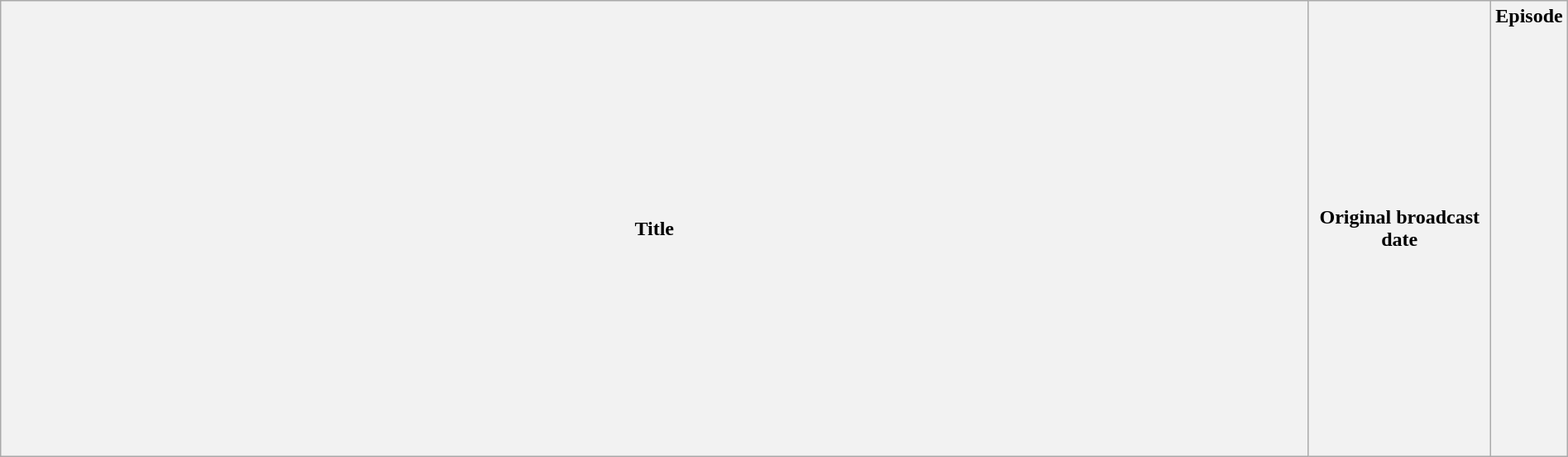<table class="wikitable plainrowheaders" style="width:100%; margin:auto;">
<tr>
<th>Title</th>
<th width="140">Original broadcast date</th>
<th width="40">Episode<br><br><br><br><br><br><br><br><br><br><br><br><br><br><br><br><br><br><br><br></th>
</tr>
</table>
